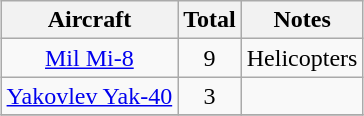<table class="wikitable" style="border-collapse:collapse;text-align:center;margin:1em auto;">
<tr>
<th>Aircraft</th>
<th>Total</th>
<th>Notes</th>
</tr>
<tr>
<td><a href='#'>Mil Mi-8</a></td>
<td>9</td>
<td>Helicopters</td>
</tr>
<tr>
<td><a href='#'>Yakovlev Yak-40</a></td>
<td>3</td>
<td></td>
</tr>
<tr>
</tr>
</table>
